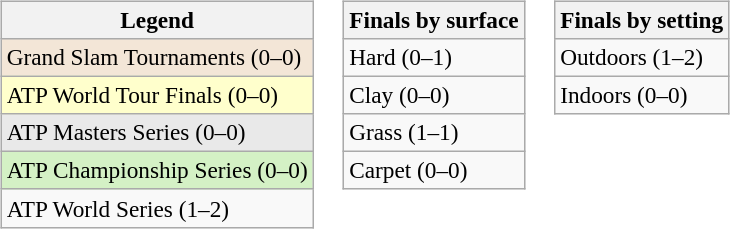<table>
<tr valign=top>
<td><br><table class=wikitable style="font-size:97%">
<tr>
<th>Legend</th>
</tr>
<tr style="background:#f3e6d7;">
<td>Grand Slam Tournaments (0–0)</td>
</tr>
<tr style="background:#ffc;">
<td>ATP World Tour Finals (0–0)</td>
</tr>
<tr style="background:#e9e9e9;">
<td>ATP Masters Series (0–0)</td>
</tr>
<tr style="background:#d4f1c5;">
<td>ATP Championship Series (0–0)</td>
</tr>
<tr>
<td>ATP World Series (1–2)</td>
</tr>
</table>
</td>
<td><br><table class=wikitable style="font-size:97%">
<tr>
<th>Finals by surface</th>
</tr>
<tr>
<td>Hard (0–1)</td>
</tr>
<tr>
<td>Clay (0–0)</td>
</tr>
<tr>
<td>Grass (1–1)</td>
</tr>
<tr>
<td>Carpet (0–0)</td>
</tr>
</table>
</td>
<td><br><table class=wikitable style="font-size:97%">
<tr>
<th>Finals by setting</th>
</tr>
<tr>
<td>Outdoors (1–2)</td>
</tr>
<tr>
<td>Indoors (0–0)</td>
</tr>
</table>
</td>
</tr>
</table>
